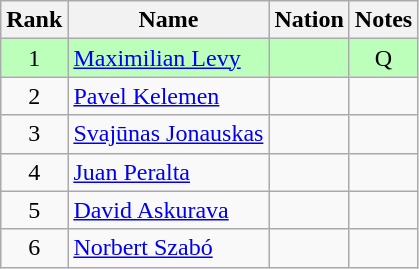<table class="wikitable sortable" style="text-align:center">
<tr>
<th>Rank</th>
<th>Name</th>
<th>Nation</th>
<th>Notes</th>
</tr>
<tr bgcolor=bbffbb>
<td>1</td>
<td align=left><a href='#'>Maximilian Levy</a></td>
<td align=left></td>
<td>Q</td>
</tr>
<tr>
<td>2</td>
<td align=left><a href='#'>Pavel Kelemen</a></td>
<td align=left></td>
<td></td>
</tr>
<tr>
<td>3</td>
<td align=left><a href='#'>Svajūnas Jonauskas</a></td>
<td align=left></td>
<td></td>
</tr>
<tr>
<td>4</td>
<td align=left><a href='#'>Juan Peralta</a></td>
<td align=left></td>
<td></td>
</tr>
<tr>
<td>5</td>
<td align=left><a href='#'>David Askurava</a></td>
<td align=left></td>
<td></td>
</tr>
<tr>
<td>6</td>
<td align=left><a href='#'>Norbert Szabó</a></td>
<td align=left></td>
<td></td>
</tr>
</table>
